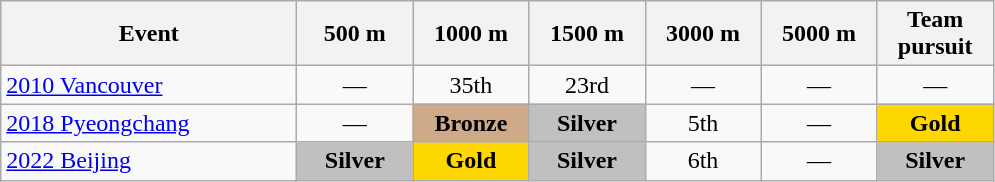<table class="wikitable" style="text-align: center;">
<tr ">
<th style="width:190px;">Event</th>
<th style="width:70px;">500 m</th>
<th style="width:70px;">1000 m</th>
<th style="width:70px;">1500 m</th>
<th style="width:70px;">3000 m</th>
<th style="width:70px;">5000 m</th>
<th style="width:70px;">Team pursuit</th>
</tr>
<tr>
<td align=left> <a href='#'>2010 Vancouver</a></td>
<td>—</td>
<td>35th</td>
<td>23rd</td>
<td>—</td>
<td>—</td>
<td>—</td>
</tr>
<tr>
<td align=left> <a href='#'>2018 Pyeongchang</a></td>
<td>—</td>
<td style="background:#cfaa88;"><strong>Bronze</strong></td>
<td style="background:silver;"><strong>Silver</strong></td>
<td>5th</td>
<td>—</td>
<td style="background:gold;"><strong>Gold</strong></td>
</tr>
<tr>
<td align=left> <a href='#'>2022 Beijing</a></td>
<td style="background:silver;"><strong>Silver</strong></td>
<td style="background:gold;"><strong>Gold</strong></td>
<td style="background:silver;"><strong>Silver</strong></td>
<td>6th</td>
<td>—</td>
<td style="background:silver;"><strong>Silver</strong></td>
</tr>
</table>
